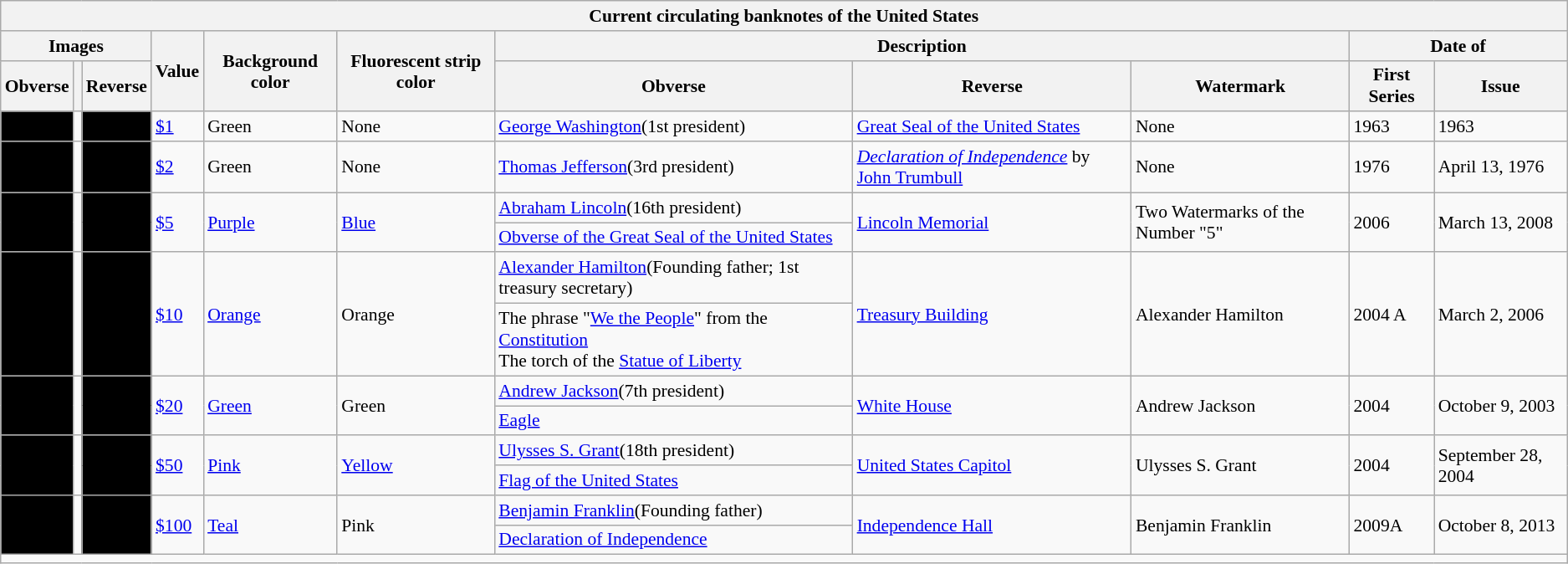<table class="wikitable" style="font-size: 90%">
<tr>
<th colspan="11">Current circulating banknotes of the United States</th>
</tr>
<tr>
<th colspan="3">Images</th>
<th rowspan="2">Value</th>
<th rowspan="2">Background color</th>
<th rowspan="2">Fluorescent strip color</th>
<th colspan="3">Description</th>
<th colspan="2">Date of</th>
</tr>
<tr>
<th>Obverse</th>
<th></th>
<th>Reverse</th>
<th>Obverse</th>
<th>Reverse</th>
<th>Watermark</th>
<th>First Series</th>
<th>Issue</th>
</tr>
<tr>
<td style="text-align:center; background:#000;"></td>
<td></td>
<td style="text-align:center; background:#000;"></td>
<td><a href='#'>$1</a></td>
<td>Green</td>
<td>None</td>
<td><a href='#'>George Washington</a>(1st president)</td>
<td><a href='#'>Great Seal of the United States</a></td>
<td>None</td>
<td>1963</td>
<td>1963</td>
</tr>
<tr>
<td style="text-align:center; background:#000;"></td>
<td></td>
<td style="text-align:center; background:#000;"></td>
<td><a href='#'>$2</a></td>
<td>Green</td>
<td>None</td>
<td><a href='#'>Thomas Jefferson</a>(3rd president)</td>
<td><em><a href='#'>Declaration of Independence</a></em> by <a href='#'>John Trumbull</a></td>
<td>None</td>
<td>1976</td>
<td>April 13, 1976</td>
</tr>
<tr>
<td rowspan=2 style="text-align:center; background:#000;"></td>
<td rowspan="2"></td>
<td rowspan=2 style="text-align:center; background:#000;"></td>
<td rowspan=2><a href='#'>$5</a></td>
<td rowspan=2><a href='#'>Purple</a></td>
<td rowspan=2><a href='#'>Blue</a></td>
<td><a href='#'>Abraham Lincoln</a>(16th president)</td>
<td rowspan=2><a href='#'>Lincoln Memorial</a></td>
<td rowspan=2>Two Watermarks of the Number "5"</td>
<td rowspan=2>2006</td>
<td rowspan=2>March 13, 2008</td>
</tr>
<tr>
<td><a href='#'>Obverse of the Great Seal of the United States</a></td>
</tr>
<tr>
<td rowspan=2  style="text-align:center; background:#000;"></td>
<td rowspan="2"></td>
<td rowspan=2  style="text-align:center; background:#000;"></td>
<td rowspan=2><a href='#'>$10</a></td>
<td rowspan=2><a href='#'>Orange</a></td>
<td rowspan=2>Orange</td>
<td><a href='#'>Alexander Hamilton</a>(Founding father; 1st treasury secretary)</td>
<td rowspan=2><a href='#'>Treasury Building</a></td>
<td rowspan=2>Alexander Hamilton</td>
<td rowspan=2>2004 A</td>
<td rowspan=2>March 2, 2006</td>
</tr>
<tr>
<td>The phrase "<a href='#'>We the People</a>" from the <a href='#'>Constitution</a><br>The torch of the <a href='#'>Statue of Liberty</a></td>
</tr>
<tr>
<td rowspan=2  style="text-align:center; background:#000;"></td>
<td rowspan="2"></td>
<td rowspan=2  style="text-align:center; background:#000;"></td>
<td rowspan=2><a href='#'>$20</a></td>
<td rowspan=2><a href='#'>Green</a></td>
<td rowspan=2>Green</td>
<td><a href='#'>Andrew Jackson</a>(7th president)</td>
<td rowspan=2><a href='#'>White House</a></td>
<td rowspan=2>Andrew Jackson</td>
<td rowspan=2>2004</td>
<td rowspan=2>October 9, 2003</td>
</tr>
<tr>
<td><a href='#'>Eagle</a></td>
</tr>
<tr>
<td rowspan=2  style="text-align:center; background:#000;"></td>
<td rowspan="2"></td>
<td rowspan=2  style="text-align:center; background:#000;"></td>
<td rowspan=2><a href='#'>$50</a></td>
<td rowspan=2><a href='#'>Pink</a></td>
<td rowspan=2><a href='#'>Yellow</a></td>
<td><a href='#'>Ulysses S. Grant</a>(18th president)</td>
<td rowspan=2><a href='#'>United States Capitol</a></td>
<td rowspan=2>Ulysses S. Grant</td>
<td rowspan=2>2004</td>
<td rowspan=2>September 28, 2004</td>
</tr>
<tr>
<td><a href='#'>Flag of the United States</a></td>
</tr>
<tr>
<td rowspan=2  style="text-align:center; background:#000;"></td>
<td rowspan="2"></td>
<td rowspan=2  style="text-align:center; background:#000;"></td>
<td rowspan=2><a href='#'>$100</a></td>
<td rowspan=2><a href='#'>Teal</a></td>
<td rowspan=2>Pink</td>
<td><a href='#'>Benjamin Franklin</a>(Founding father)</td>
<td rowspan=2><a href='#'>Independence Hall</a></td>
<td rowspan=2>Benjamin Franklin</td>
<td rowspan=2>2009A</td>
<td rowspan=2>October 8, 2013</td>
</tr>
<tr>
<td><a href='#'>Declaration of Independence</a></td>
</tr>
<tr>
<td colspan="11"></td>
</tr>
</table>
